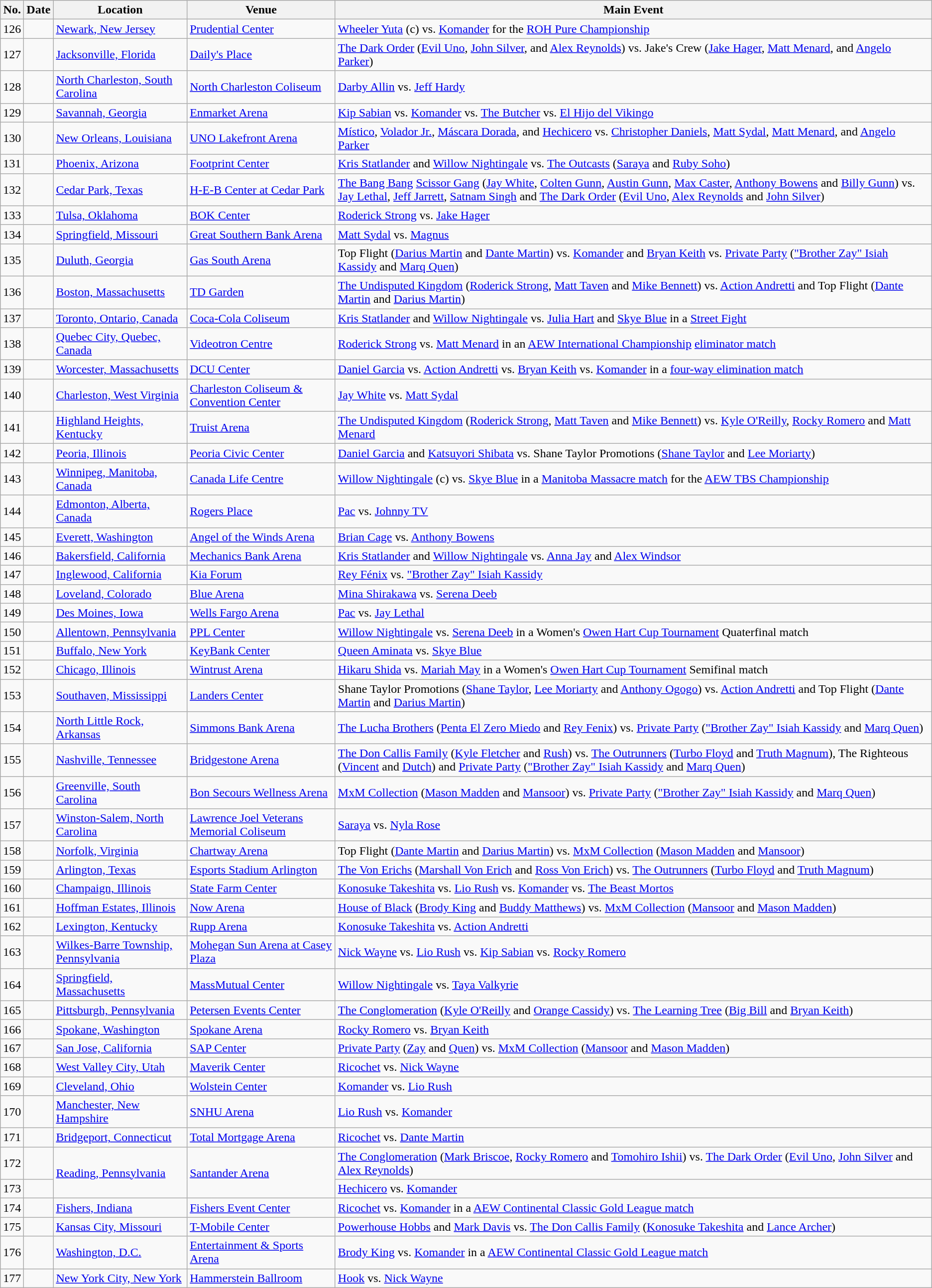<table class="wikitable sortable">
<tr>
<th>No.</th>
<th>Date</th>
<th>Location</th>
<th>Venue</th>
<th>Main Event</th>
</tr>
<tr>
<td>126</td>
<td></td>
<td><a href='#'>Newark, New Jersey</a></td>
<td><a href='#'>Prudential Center</a></td>
<td><a href='#'>Wheeler Yuta</a> (c) vs. <a href='#'>Komander</a> for the <a href='#'>ROH Pure Championship</a></td>
</tr>
<tr>
<td>127</td>
<td><br></td>
<td><a href='#'>Jacksonville, Florida</a></td>
<td><a href='#'>Daily's Place</a></td>
<td><a href='#'>The Dark Order</a> (<a href='#'>Evil Uno</a>, <a href='#'>John Silver</a>, and <a href='#'>Alex Reynolds</a>) vs. Jake's Crew (<a href='#'>Jake Hager</a>, <a href='#'>Matt Menard</a>, and <a href='#'>Angelo Parker</a>)</td>
</tr>
<tr>
<td>128</td>
<td></td>
<td><a href='#'>North Charleston, South Carolina</a></td>
<td><a href='#'>North Charleston Coliseum</a></td>
<td><a href='#'>Darby Allin</a> vs. <a href='#'>Jeff Hardy</a></td>
</tr>
<tr>
<td>129</td>
<td></td>
<td><a href='#'>Savannah, Georgia</a></td>
<td><a href='#'>Enmarket Arena</a></td>
<td><a href='#'>Kip Sabian</a> vs. <a href='#'>Komander</a> vs. <a href='#'>The Butcher</a> vs. <a href='#'>El Hijo del Vikingo</a></td>
</tr>
<tr>
<td>130</td>
<td></td>
<td><a href='#'>New Orleans, Louisiana</a></td>
<td><a href='#'>UNO Lakefront Arena</a></td>
<td><a href='#'>Místico</a>, <a href='#'>Volador Jr.</a>, <a href='#'>Máscara Dorada</a>, and <a href='#'>Hechicero</a> vs. <a href='#'>Christopher Daniels</a>, <a href='#'>Matt Sydal</a>, <a href='#'>Matt Menard</a>, and <a href='#'>Angelo Parker</a></td>
</tr>
<tr>
<td>131</td>
<td></td>
<td><a href='#'>Phoenix, Arizona</a></td>
<td><a href='#'>Footprint Center</a></td>
<td><a href='#'>Kris Statlander</a> and <a href='#'>Willow Nightingale</a> vs. <a href='#'>The Outcasts</a> (<a href='#'>Saraya</a> and <a href='#'>Ruby Soho</a>)</td>
</tr>
<tr>
<td>132</td>
<td></td>
<td><a href='#'>Cedar Park, Texas</a></td>
<td><a href='#'>H-E-B Center at Cedar Park</a></td>
<td><a href='#'>The Bang Bang</a> <a href='#'>Scissor Gang</a> (<a href='#'>Jay White</a>, <a href='#'>Colten Gunn</a>, <a href='#'>Austin Gunn</a>, <a href='#'>Max Caster</a>, <a href='#'>Anthony Bowens</a> and <a href='#'>Billy Gunn</a>) vs. <a href='#'>Jay Lethal</a>, <a href='#'>Jeff Jarrett</a>, <a href='#'>Satnam Singh</a> and <a href='#'>The Dark Order</a> (<a href='#'>Evil Uno</a>, <a href='#'>Alex Reynolds</a> and <a href='#'>John Silver</a>)</td>
</tr>
<tr>
<td>133</td>
<td></td>
<td><a href='#'>Tulsa, Oklahoma</a></td>
<td><a href='#'>BOK Center</a></td>
<td><a href='#'>Roderick Strong</a> vs. <a href='#'>Jake Hager</a></td>
</tr>
<tr>
<td>134</td>
<td></td>
<td><a href='#'>Springfield, Missouri</a></td>
<td><a href='#'>Great Southern Bank Arena</a></td>
<td><a href='#'>Matt Sydal</a> vs. <a href='#'>Magnus</a></td>
</tr>
<tr>
<td>135</td>
<td></td>
<td><a href='#'>Duluth, Georgia</a></td>
<td><a href='#'>Gas South Arena</a></td>
<td>Top Flight (<a href='#'>Darius Martin</a> and <a href='#'>Dante Martin</a>) vs. <a href='#'>Komander</a> and <a href='#'>Bryan Keith</a> vs. <a href='#'>Private Party</a> (<a href='#'>"Brother Zay" Isiah Kassidy</a> and <a href='#'>Marq Quen</a>)</td>
</tr>
<tr>
<td>136</td>
<td></td>
<td><a href='#'>Boston, Massachusetts</a></td>
<td><a href='#'>TD Garden</a></td>
<td><a href='#'>The Undisputed Kingdom</a> (<a href='#'>Roderick Strong</a>, <a href='#'>Matt Taven</a> and <a href='#'>Mike Bennett</a>) vs. <a href='#'>Action Andretti</a> and Top Flight (<a href='#'>Dante Martin</a> and <a href='#'>Darius Martin</a>)</td>
</tr>
<tr>
<td>137</td>
<td></td>
<td><a href='#'>Toronto, Ontario, Canada</a></td>
<td><a href='#'>Coca-Cola Coliseum</a></td>
<td><a href='#'>Kris Statlander</a> and <a href='#'>Willow Nightingale</a> vs. <a href='#'>Julia Hart</a> and <a href='#'>Skye Blue</a> in a <a href='#'>Street Fight</a></td>
</tr>
<tr>
<td>138</td>
<td></td>
<td><a href='#'>Quebec City, Quebec, Canada</a></td>
<td><a href='#'>Videotron Centre</a></td>
<td><a href='#'>Roderick Strong</a> vs. <a href='#'>Matt Menard</a> in an <a href='#'>AEW International Championship</a> <a href='#'>eliminator match</a></td>
</tr>
<tr>
<td>139</td>
<td></td>
<td><a href='#'>Worcester, Massachusetts</a></td>
<td><a href='#'>DCU Center</a></td>
<td><a href='#'>Daniel Garcia</a> vs. <a href='#'>Action Andretti</a> vs. <a href='#'>Bryan Keith</a> vs. <a href='#'>Komander</a> in a <a href='#'>four-way elimination match</a></td>
</tr>
<tr>
<td>140</td>
<td></td>
<td><a href='#'>Charleston, West Virginia</a></td>
<td><a href='#'>Charleston Coliseum & Convention Center</a></td>
<td><a href='#'>Jay White</a> vs. <a href='#'>Matt Sydal</a></td>
</tr>
<tr>
<td>141</td>
<td></td>
<td><a href='#'>Highland Heights, Kentucky</a></td>
<td><a href='#'>Truist Arena</a></td>
<td><a href='#'>The Undisputed Kingdom</a> (<a href='#'>Roderick Strong</a>, <a href='#'>Matt Taven</a> and <a href='#'>Mike Bennett</a>) vs. <a href='#'>Kyle O'Reilly</a>, <a href='#'>Rocky Romero</a> and <a href='#'>Matt Menard</a></td>
</tr>
<tr>
<td>142</td>
<td></td>
<td><a href='#'>Peoria, Illinois</a></td>
<td><a href='#'>Peoria Civic Center</a></td>
<td><a href='#'>Daniel Garcia</a> and <a href='#'>Katsuyori Shibata</a> vs. Shane Taylor Promotions (<a href='#'>Shane Taylor</a> and <a href='#'>Lee Moriarty</a>)</td>
</tr>
<tr>
<td>143</td>
<td></td>
<td><a href='#'>Winnipeg, Manitoba, Canada</a></td>
<td><a href='#'>Canada Life Centre</a></td>
<td><a href='#'>Willow Nightingale</a> (c) vs. <a href='#'>Skye Blue</a> in a <a href='#'>Manitoba Massacre match</a> for the <a href='#'>AEW TBS Championship</a></td>
</tr>
<tr>
<td>144</td>
<td></td>
<td><a href='#'>Edmonton, Alberta, Canada</a></td>
<td><a href='#'>Rogers Place</a></td>
<td><a href='#'>Pac</a> vs. <a href='#'>Johnny TV</a></td>
</tr>
<tr>
<td>145</td>
<td></td>
<td><a href='#'>Everett, Washington</a></td>
<td><a href='#'>Angel of the Winds Arena</a></td>
<td><a href='#'>Brian Cage</a> vs. <a href='#'>Anthony Bowens</a></td>
</tr>
<tr>
<td>146</td>
<td></td>
<td><a href='#'>Bakersfield, California</a></td>
<td><a href='#'>Mechanics Bank Arena</a></td>
<td><a href='#'>Kris Statlander</a> and <a href='#'>Willow Nightingale</a> vs. <a href='#'>Anna Jay</a> and <a href='#'>Alex Windsor</a></td>
</tr>
<tr>
<td>147</td>
<td></td>
<td><a href='#'>Inglewood, California</a></td>
<td><a href='#'>Kia Forum</a></td>
<td><a href='#'>Rey Fénix</a> vs. <a href='#'>"Brother Zay" Isiah Kassidy</a></td>
</tr>
<tr>
<td>148</td>
<td></td>
<td><a href='#'>Loveland, Colorado</a></td>
<td><a href='#'>Blue Arena</a></td>
<td><a href='#'>Mina Shirakawa</a> vs. <a href='#'>Serena Deeb</a></td>
</tr>
<tr>
<td>149</td>
<td></td>
<td><a href='#'>Des Moines, Iowa</a></td>
<td><a href='#'>Wells Fargo Arena</a></td>
<td><a href='#'>Pac</a> vs. <a href='#'>Jay Lethal</a></td>
</tr>
<tr>
<td>150</td>
<td></td>
<td><a href='#'>Allentown, Pennsylvania</a></td>
<td><a href='#'>PPL Center</a></td>
<td><a href='#'>Willow Nightingale</a> vs. <a href='#'>Serena Deeb</a> in a Women's <a href='#'>Owen Hart Cup Tournament</a> Quaterfinal match</td>
</tr>
<tr>
<td>151</td>
<td></td>
<td><a href='#'>Buffalo, New York</a></td>
<td><a href='#'>KeyBank Center</a></td>
<td><a href='#'>Queen Aminata</a> vs. <a href='#'>Skye Blue</a></td>
</tr>
<tr>
<td>152</td>
<td><br></td>
<td><a href='#'>Chicago, Illinois</a></td>
<td><a href='#'>Wintrust Arena</a></td>
<td><a href='#'>Hikaru Shida</a> vs. <a href='#'>Mariah May</a> in a Women's <a href='#'>Owen Hart Cup Tournament</a> Semifinal match</td>
</tr>
<tr>
<td>153</td>
<td></td>
<td><a href='#'>Southaven, Mississippi</a></td>
<td><a href='#'>Landers Center</a></td>
<td>Shane Taylor Promotions (<a href='#'>Shane Taylor</a>, <a href='#'>Lee Moriarty</a> and <a href='#'>Anthony Ogogo</a>) vs. <a href='#'>Action Andretti</a> and Top Flight (<a href='#'>Dante Martin</a> and <a href='#'>Darius Martin</a>)</td>
</tr>
<tr>
<td>154</td>
<td></td>
<td><a href='#'>North Little Rock, Arkansas</a></td>
<td><a href='#'>Simmons Bank Arena</a></td>
<td><a href='#'>The Lucha Brothers</a> (<a href='#'>Penta El Zero Miedo</a> and <a href='#'>Rey Fenix</a>) vs. <a href='#'>Private Party</a> (<a href='#'>"Brother Zay" Isiah Kassidy</a> and <a href='#'>Marq Quen</a>)</td>
</tr>
<tr>
<td>155</td>
<td><br></td>
<td><a href='#'>Nashville, Tennessee</a></td>
<td><a href='#'>Bridgestone Arena</a></td>
<td><a href='#'>The Don Callis Family</a> (<a href='#'>Kyle Fletcher</a> and <a href='#'>Rush</a>) vs. <a href='#'>The Outrunners</a> (<a href='#'>Turbo Floyd</a> and <a href='#'>Truth Magnum</a>), The Righteous (<a href='#'>Vincent</a> and <a href='#'>Dutch</a>) and <a href='#'>Private Party</a> (<a href='#'>"Brother Zay" Isiah Kassidy</a> and <a href='#'>Marq Quen</a>)</td>
</tr>
<tr>
<td>156</td>
<td></td>
<td><a href='#'>Greenville, South Carolina</a></td>
<td><a href='#'>Bon Secours Wellness Arena</a></td>
<td><a href='#'>MxM Collection</a> (<a href='#'>Mason Madden</a> and <a href='#'>Mansoor</a>) vs. <a href='#'>Private Party</a> (<a href='#'>"Brother Zay" Isiah Kassidy</a> and <a href='#'>Marq Quen</a>)</td>
</tr>
<tr>
<td>157</td>
<td></td>
<td><a href='#'>Winston-Salem, North Carolina</a></td>
<td><a href='#'>Lawrence Joel Veterans Memorial Coliseum</a></td>
<td><a href='#'>Saraya</a> vs. <a href='#'>Nyla Rose</a></td>
</tr>
<tr>
<td>158</td>
<td></td>
<td><a href='#'>Norfolk, Virginia</a></td>
<td><a href='#'>Chartway Arena</a></td>
<td>Top Flight (<a href='#'>Dante Martin</a> and <a href='#'>Darius Martin</a>) vs. <a href='#'>MxM Collection</a> (<a href='#'>Mason Madden</a> and <a href='#'>Mansoor</a>)</td>
</tr>
<tr>
<td>159</td>
<td></td>
<td><a href='#'>Arlington, Texas</a></td>
<td><a href='#'>Esports Stadium Arlington</a></td>
<td><a href='#'>The Von Erichs</a> (<a href='#'>Marshall Von Erich</a> and <a href='#'>Ross Von Erich</a>) vs. <a href='#'>The Outrunners</a> (<a href='#'>Turbo Floyd</a> and <a href='#'>Truth Magnum</a>)</td>
</tr>
<tr>
<td>160</td>
<td></td>
<td><a href='#'>Champaign, Illinois</a></td>
<td><a href='#'>State Farm Center</a></td>
<td><a href='#'>Konosuke Takeshita</a> vs. <a href='#'>Lio Rush</a> vs. <a href='#'>Komander</a> vs. <a href='#'>The Beast Mortos</a></td>
</tr>
<tr>
<td>161</td>
<td></td>
<td><a href='#'>Hoffman Estates, Illinois</a></td>
<td><a href='#'>Now Arena</a></td>
<td><a href='#'>House of Black</a> (<a href='#'>Brody King</a> and <a href='#'>Buddy Matthews</a>) vs. <a href='#'>MxM Collection</a> (<a href='#'>Mansoor</a> and <a href='#'>Mason Madden</a>)</td>
</tr>
<tr>
<td>162</td>
<td></td>
<td><a href='#'>Lexington, Kentucky</a></td>
<td><a href='#'>Rupp Arena</a></td>
<td><a href='#'>Konosuke Takeshita</a> vs. <a href='#'>Action Andretti</a></td>
</tr>
<tr>
<td>163</td>
<td></td>
<td><a href='#'>Wilkes-Barre Township, Pennsylvania</a></td>
<td><a href='#'>Mohegan Sun Arena at Casey Plaza</a></td>
<td><a href='#'>Nick Wayne</a> vs. <a href='#'>Lio Rush</a> vs. <a href='#'>Kip Sabian</a> vs. <a href='#'>Rocky Romero</a></td>
</tr>
<tr>
<td>164</td>
<td></td>
<td><a href='#'>Springfield, Massachusetts</a></td>
<td><a href='#'>MassMutual Center</a></td>
<td><a href='#'>Willow Nightingale</a> vs. <a href='#'>Taya Valkyrie</a></td>
</tr>
<tr>
<td>165</td>
<td></td>
<td><a href='#'>Pittsburgh, Pennsylvania</a></td>
<td><a href='#'>Petersen Events Center</a></td>
<td><a href='#'>The Conglomeration</a> (<a href='#'>Kyle O'Reilly</a> and <a href='#'>Orange Cassidy</a>) vs. <a href='#'>The Learning Tree</a> (<a href='#'>Big Bill</a> and <a href='#'>Bryan Keith</a>)</td>
</tr>
<tr>
<td>166</td>
<td></td>
<td><a href='#'>Spokane, Washington</a></td>
<td><a href='#'>Spokane Arena</a></td>
<td><a href='#'>Rocky Romero</a> vs. <a href='#'>Bryan Keith</a></td>
</tr>
<tr>
<td>167</td>
<td></td>
<td><a href='#'>San Jose, California</a></td>
<td><a href='#'>SAP Center</a></td>
<td><a href='#'>Private Party</a> (<a href='#'>Zay</a> and <a href='#'>Quen</a>) vs. <a href='#'>MxM Collection</a> (<a href='#'>Mansoor</a> and <a href='#'>Mason Madden</a>)</td>
</tr>
<tr>
<td>168</td>
<td></td>
<td><a href='#'>West Valley City, Utah</a></td>
<td><a href='#'>Maverik Center</a></td>
<td><a href='#'>Ricochet</a> vs. <a href='#'>Nick Wayne</a></td>
</tr>
<tr>
<td>169</td>
<td></td>
<td><a href='#'>Cleveland, Ohio</a></td>
<td><a href='#'>Wolstein Center</a></td>
<td><a href='#'>Komander</a> vs. <a href='#'>Lio Rush</a></td>
</tr>
<tr>
<td>170</td>
<td></td>
<td><a href='#'>Manchester, New Hampshire</a></td>
<td><a href='#'>SNHU Arena</a></td>
<td><a href='#'>Lio Rush</a> vs. <a href='#'>Komander</a></td>
</tr>
<tr>
<td>171</td>
<td></td>
<td><a href='#'>Bridgeport, Connecticut</a></td>
<td><a href='#'>Total Mortgage Arena</a></td>
<td><a href='#'>Ricochet</a> vs. <a href='#'>Dante Martin</a></td>
</tr>
<tr>
<td>172</td>
<td></td>
<td rowspan="2"><a href='#'>Reading, Pennsylvania</a></td>
<td rowspan="2"><a href='#'>Santander Arena</a></td>
<td><a href='#'>The Conglomeration</a> (<a href='#'>Mark Briscoe</a>, <a href='#'>Rocky Romero</a> and <a href='#'>Tomohiro Ishii</a>) vs. <a href='#'>The Dark Order</a> (<a href='#'>Evil Uno</a>, <a href='#'>John Silver</a> and <a href='#'>Alex Reynolds</a>)</td>
</tr>
<tr>
<td>173</td>
<td></td>
<td><a href='#'>Hechicero</a> vs. <a href='#'>Komander</a></td>
</tr>
<tr>
<td>174</td>
<td></td>
<td><a href='#'>Fishers, Indiana</a></td>
<td><a href='#'>Fishers Event Center</a></td>
<td><a href='#'>Ricochet</a> vs. <a href='#'>Komander</a> in a <a href='#'>AEW Continental Classic Gold League match</a></td>
</tr>
<tr>
<td>175</td>
<td><br></td>
<td><a href='#'>Kansas City, Missouri</a></td>
<td><a href='#'>T-Mobile Center</a></td>
<td><a href='#'>Powerhouse Hobbs</a> and <a href='#'>Mark Davis</a> vs. <a href='#'>The Don Callis Family</a> (<a href='#'>Konosuke Takeshita</a> and <a href='#'>Lance Archer</a>)</td>
</tr>
<tr>
<td>176</td>
<td><br></td>
<td><a href='#'>Washington, D.C.</a></td>
<td><a href='#'>Entertainment & Sports Arena</a></td>
<td><a href='#'>Brody King</a> vs. <a href='#'>Komander</a> in a <a href='#'>AEW Continental Classic Gold League match</a></td>
</tr>
<tr>
<td>177</td>
<td><br></td>
<td><a href='#'>New York City, New York</a></td>
<td><a href='#'>Hammerstein Ballroom</a></td>
<td><a href='#'>Hook</a> vs. <a href='#'>Nick Wayne</a></td>
</tr>
</table>
